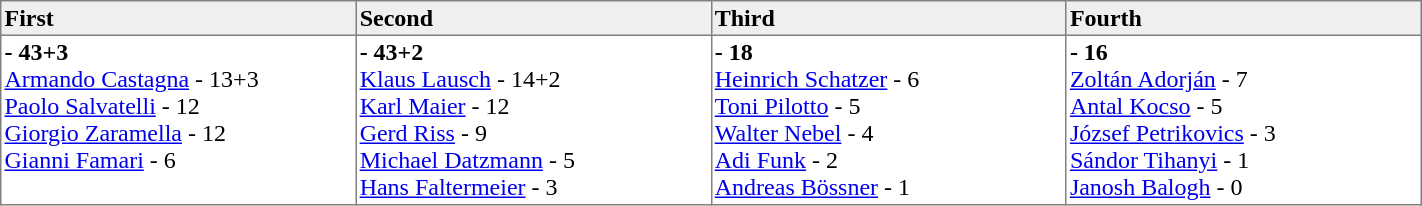<table border=1 cellpadding=2 cellspacing=0 width=75% style="border-collapse:collapse">
<tr align=left style="background:#efefef;">
<th width=20%>First</th>
<th width=20%>Second</th>
<th width=20%>Third</th>
<th width=20%>Fourth</th>
</tr>
<tr align=left>
<td valign=top><strong> - 43+3</strong><br><a href='#'>Armando Castagna</a> - 13+3 <br><a href='#'>Paolo Salvatelli</a> - 12 <br><a href='#'>Giorgio Zaramella</a> - 12 <br><a href='#'>Gianni Famari</a> - 6</td>
<td valign=top><strong> - 43+2</strong><br><a href='#'>Klaus Lausch</a> - 14+2 <br><a href='#'>Karl Maier</a> - 12 <br><a href='#'>Gerd Riss</a> - 9 <br><a href='#'>Michael Datzmann</a> - 5 <br><a href='#'>Hans Faltermeier</a> - 3</td>
<td valign=top><strong> - 18</strong><br><a href='#'>Heinrich Schatzer</a> - 6 <br><a href='#'>Toni Pilotto</a> - 5 <br><a href='#'>Walter Nebel</a> - 4 <br><a href='#'>Adi Funk</a> - 2 <br><a href='#'>Andreas Bössner</a> - 1</td>
<td valign=top><strong> - 16</strong><br><a href='#'>Zoltán Adorján</a> - 7 <br><a href='#'>Antal Kocso</a> - 5 <br><a href='#'>József Petrikovics</a> - 3 <br><a href='#'>Sándor Tihanyi</a> - 1 <br><a href='#'>Janosh Balogh</a> - 0</td>
</tr>
</table>
